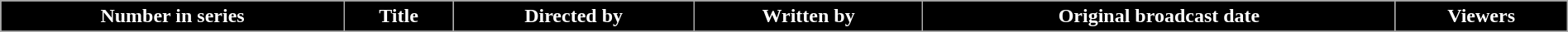<table class="wikitable plainrowheaders" style="width:100%; margin:auto;">
<tr>
<th style="background-color: #000000; color: #FFFFFF;">Number in series</th>
<th style="background-color: #000000; color: #FFFFFF;">Title</th>
<th style="background-color: #000000; color: #FFFFFF;">Directed by</th>
<th style="background-color: #000000; color: #FFFFFF;">Written by</th>
<th style="background-color: #000000; color: #FFFFFF;">Original broadcast date</th>
<th style="background-color: #000000; color: #FFFFFF;">Viewers</th>
</tr>
<tr>
</tr>
</table>
